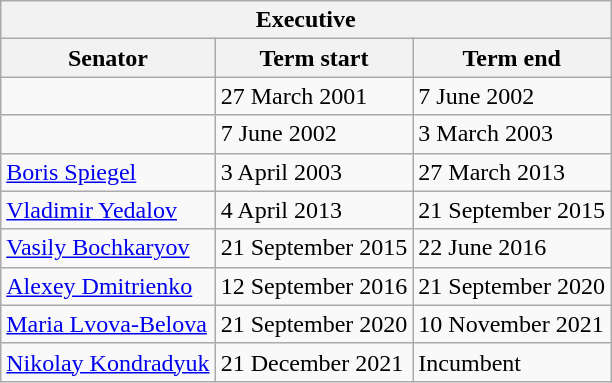<table class="wikitable sortable">
<tr>
<th colspan=3>Executive</th>
</tr>
<tr>
<th>Senator</th>
<th>Term start</th>
<th>Term end</th>
</tr>
<tr>
<td></td>
<td>27 March 2001</td>
<td>7 June 2002</td>
</tr>
<tr>
<td></td>
<td>7 June 2002</td>
<td>3 March 2003</td>
</tr>
<tr>
<td><a href='#'>Boris Spiegel</a></td>
<td>3 April 2003</td>
<td>27 March 2013</td>
</tr>
<tr>
<td><a href='#'>Vladimir Yedalov</a></td>
<td>4 April 2013</td>
<td>21 September 2015</td>
</tr>
<tr>
<td><a href='#'>Vasily Bochkaryov</a></td>
<td>21 September 2015</td>
<td>22 June 2016</td>
</tr>
<tr>
<td><a href='#'>Alexey Dmitrienko</a></td>
<td>12 September 2016</td>
<td>21 September 2020</td>
</tr>
<tr>
<td><a href='#'>Maria Lvova-Belova</a></td>
<td>21 September 2020</td>
<td>10 November 2021</td>
</tr>
<tr>
<td><a href='#'>Nikolay Kondradyuk</a></td>
<td>21 December 2021</td>
<td>Incumbent</td>
</tr>
</table>
